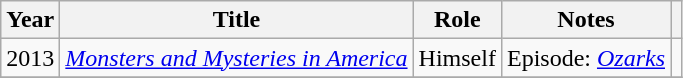<table class="wikitable">
<tr>
<th>Year</th>
<th>Title</th>
<th>Role</th>
<th class=unsortable>Notes</th>
<th class=unsortable></th>
</tr>
<tr>
<td>2013</td>
<td><em><a href='#'>Monsters and Mysteries in America</a></em></td>
<td>Himself</td>
<td>Episode: <em><a href='#'>Ozarks</a></em></td>
<td></td>
</tr>
<tr>
</tr>
</table>
